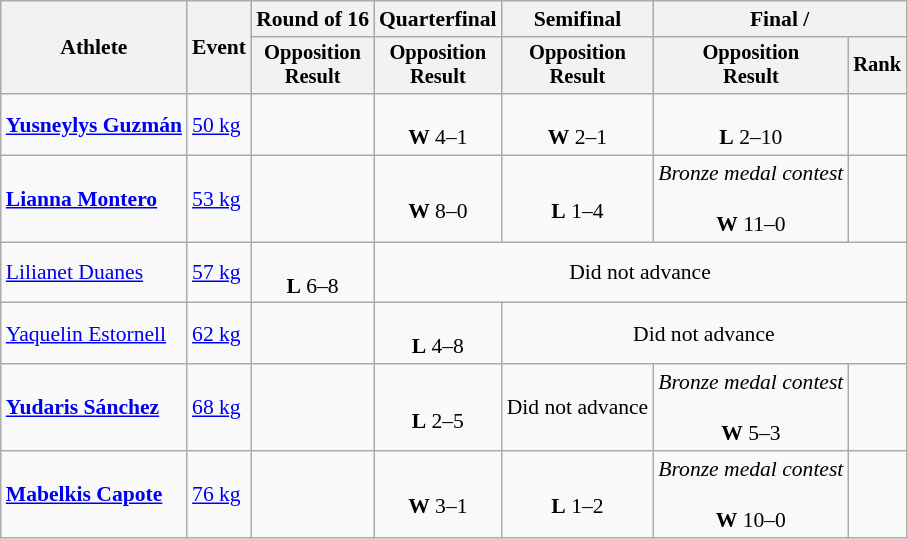<table class=wikitable style=font-size:90%;text-align:center>
<tr>
<th rowspan=2>Athlete</th>
<th rowspan=2>Event</th>
<th>Round of 16</th>
<th>Quarterfinal</th>
<th>Semifinal</th>
<th colspan=2>Final / </th>
</tr>
<tr style=font-size:95%>
<th>Opposition<br>Result</th>
<th>Opposition<br>Result</th>
<th>Opposition<br>Result</th>
<th>Opposition<br>Result</th>
<th>Rank</th>
</tr>
<tr>
<td align=left><strong><a href='#'>Yusneylys Guzmán</a></strong></td>
<td align=left><a href='#'>50 kg</a></td>
<td></td>
<td><br><strong>W</strong> 4–1</td>
<td><br><strong>W</strong> 2–1</td>
<td><br><strong>L</strong> 2–10</td>
<td></td>
</tr>
<tr>
<td align=left><strong><a href='#'>Lianna Montero</a></strong></td>
<td align=left><a href='#'>53 kg</a></td>
<td></td>
<td><br><strong>W</strong> 8–0</td>
<td><br><strong>L</strong> 1–4</td>
<td><em>Bronze medal contest</em><br><br><strong>W</strong> 11–0</td>
<td></td>
</tr>
<tr>
<td align=left><a href='#'>Lilianet Duanes</a></td>
<td align=left><a href='#'>57 kg</a></td>
<td><br><strong>L</strong> 6–8</td>
<td colspan=4>Did not advance</td>
</tr>
<tr>
<td align=left><a href='#'>Yaquelin Estornell</a></td>
<td align=left><a href='#'>62 kg</a></td>
<td></td>
<td><br><strong>L</strong> 4–8</td>
<td colspan=3>Did not advance</td>
</tr>
<tr>
<td align=left><strong><a href='#'>Yudaris Sánchez</a></strong></td>
<td align=left><a href='#'>68 kg</a></td>
<td></td>
<td><br><strong>L</strong> 2–5</td>
<td>Did not advance</td>
<td><em>Bronze medal contest</em><br><br><strong>W</strong> 5–3</td>
<td></td>
</tr>
<tr>
<td align=left><strong><a href='#'>Mabelkis Capote</a></strong></td>
<td align=left><a href='#'>76 kg</a></td>
<td></td>
<td><br><strong>W</strong> 3–1</td>
<td><br><strong>L</strong> 1–2</td>
<td><em>Bronze medal contest</em><br><br><strong>W</strong> 10–0</td>
<td></td>
</tr>
</table>
